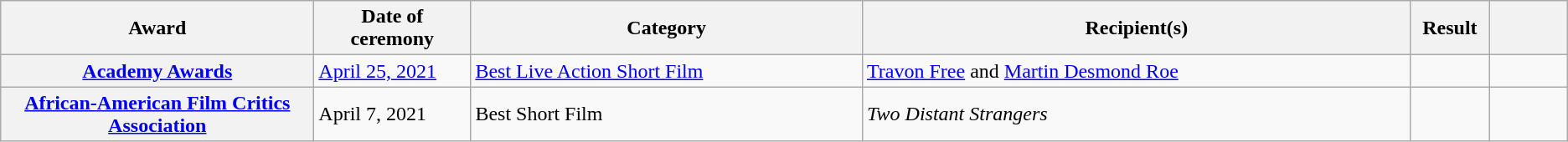<table class="wikitable plainrowheaders sortable">
<tr>
<th scope="col" style="width:20%;">Award</th>
<th scope="col" style="width:10%;">Date of ceremony</th>
<th scope="col" style="width:25%;">Category</th>
<th scope="col" style="width:35%;">Recipient(s)</th>
<th scope="col" style="width:5%;">Result</th>
<th scope="col" style="width:10%;" class="unsortable"></th>
</tr>
<tr>
<th scope="row"><a href='#'>Academy Awards</a></th>
<td><a href='#'>April 25, 2021</a></td>
<td><a href='#'>Best Live Action Short Film</a></td>
<td><a href='#'>Travon Free</a> and <a href='#'>Martin Desmond Roe</a></td>
<td></td>
<td></td>
</tr>
<tr>
<th scope="row"><a href='#'>African-American Film Critics Association</a></th>
<td>April 7, 2021</td>
<td>Best Short Film</td>
<td><em>Two Distant Strangers</em></td>
<td></td>
<td></td>
</tr>
</table>
